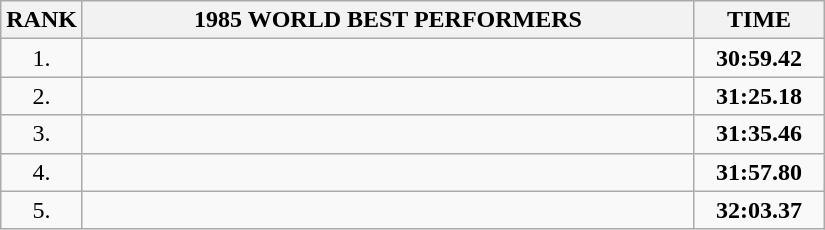<table class="wikitable sortable">
<tr>
<th>RANK</th>
<th align="center" style="width: 25em">1985 WORLD BEST PERFORMERS</th>
<th align="center" style="width: 5em">TIME</th>
</tr>
<tr>
<td align="center">1.</td>
<td></td>
<td align="center"><strong>30:59.42</strong></td>
</tr>
<tr>
<td align="center">2.</td>
<td></td>
<td align="center"><strong>31:25.18</strong></td>
</tr>
<tr>
<td align="center">3.</td>
<td></td>
<td align="center"><strong>31:35.46</strong></td>
</tr>
<tr>
<td align="center">4.</td>
<td></td>
<td align="center"><strong>31:57.80</strong></td>
</tr>
<tr>
<td align="center">5.</td>
<td></td>
<td align="center"><strong>32:03.37 </strong></td>
</tr>
</table>
